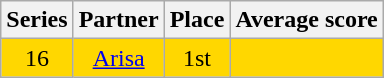<table class="wikitable" style="text-align:center;">
<tr>
<th>Series</th>
<th>Partner</th>
<th>Place</th>
<th>Average score</th>
</tr>
<tr style="background-color:gold">
<td>16</td>
<td><a href='#'>Arisa</a></td>
<td>1st</td>
<td></td>
</tr>
</table>
